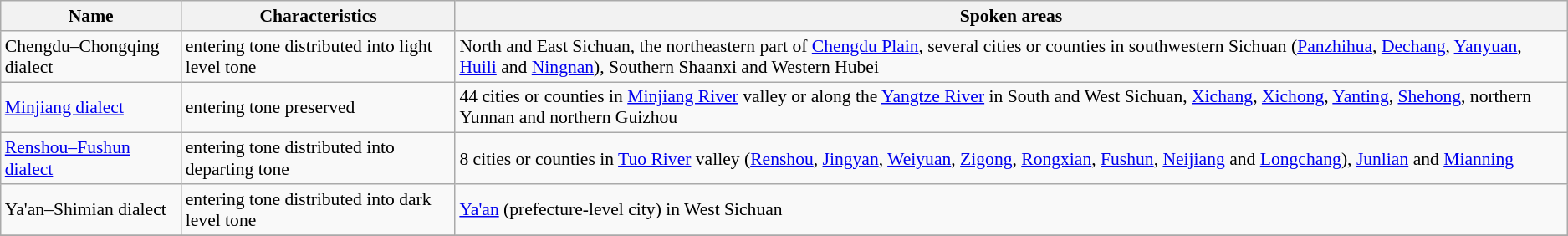<table class="wikitable"  style="font-size:90%;" align=center>
<tr>
<th>Name</th>
<th>Characteristics</th>
<th>Spoken areas</th>
</tr>
<tr>
<td>Chengdu–Chongqing dialect</td>
<td>entering tone distributed into light level tone</td>
<td>North and East Sichuan, the northeastern part of <a href='#'>Chengdu Plain</a>, several cities or counties in southwestern Sichuan (<a href='#'>Panzhihua</a>, <a href='#'>Dechang</a>, <a href='#'>Yanyuan</a>, <a href='#'>Huili</a> and <a href='#'>Ningnan</a>), Southern Shaanxi and Western Hubei</td>
</tr>
<tr --------->
<td><a href='#'>Minjiang dialect</a></td>
<td>entering tone preserved</td>
<td>44 cities or counties in <a href='#'>Minjiang River</a> valley or along the <a href='#'>Yangtze River</a> in South and West Sichuan, <a href='#'>Xichang</a>, <a href='#'>Xichong</a>, <a href='#'>Yanting</a>, <a href='#'>Shehong</a>, northern Yunnan and northern Guizhou</td>
</tr>
<tr --------->
<td><a href='#'>Renshou–Fushun dialect</a></td>
<td>entering tone distributed into departing tone</td>
<td>8 cities or counties in <a href='#'>Tuo River</a> valley (<a href='#'>Renshou</a>, <a href='#'>Jingyan</a>, <a href='#'>Weiyuan</a>, <a href='#'>Zigong</a>, <a href='#'>Rongxian</a>, <a href='#'>Fushun</a>, <a href='#'>Neijiang</a> and <a href='#'>Longchang</a>), <a href='#'>Junlian</a> and <a href='#'>Mianning</a></td>
</tr>
<tr --------->
<td>Ya'an–Shimian dialect</td>
<td>entering tone distributed into dark level tone</td>
<td><a href='#'>Ya'an</a> (prefecture-level city) in West Sichuan</td>
</tr>
<tr --------->
</tr>
</table>
